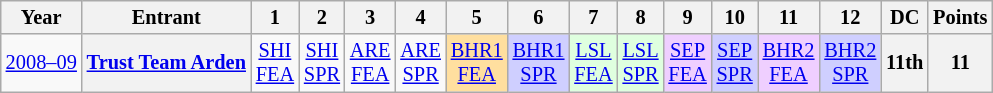<table class="wikitable" style="text-align:center; font-size:85%">
<tr>
<th>Year</th>
<th>Entrant</th>
<th>1</th>
<th>2</th>
<th>3</th>
<th>4</th>
<th>5</th>
<th>6</th>
<th>7</th>
<th>8</th>
<th>9</th>
<th>10</th>
<th>11</th>
<th>12</th>
<th>DC</th>
<th>Points</th>
</tr>
<tr>
<td nowrap><a href='#'>2008–09</a></td>
<th nowrap><a href='#'>Trust Team Arden</a></th>
<td><a href='#'>SHI<br>FEA</a></td>
<td><a href='#'>SHI<br>SPR</a></td>
<td><a href='#'>ARE<br>FEA</a></td>
<td><a href='#'>ARE<br>SPR</a></td>
<td style="background:#FFDF9F;"><a href='#'>BHR1<br>FEA</a><br></td>
<td style="background:#CFCFFF;"><a href='#'>BHR1<br>SPR</a><br></td>
<td style="background:#DFFFDF;"><a href='#'>LSL<br>FEA</a><br></td>
<td style="background:#DFFFDF;"><a href='#'>LSL<br>SPR</a><br></td>
<td style="background:#EFCFFF;"><a href='#'>SEP<br>FEA</a><br></td>
<td style="background:#CFCFFF;"><a href='#'>SEP<br>SPR</a><br></td>
<td style="background:#EFCFFF;"><a href='#'>BHR2<br>FEA</a><br></td>
<td style="background:#CFCFFF;"><a href='#'>BHR2<br>SPR</a><br></td>
<th>11th</th>
<th>11</th>
</tr>
</table>
